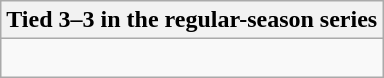<table class="wikitable collapsible collapsed">
<tr>
<th>Tied 3–3 in the regular-season series</th>
</tr>
<tr>
<td><br>




</td>
</tr>
</table>
